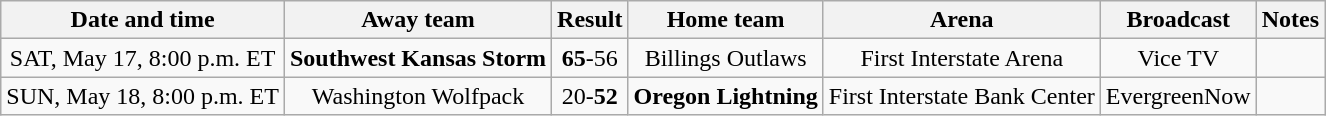<table class="wikitable" style="text-align:center;">
<tr>
<th>Date and time</th>
<th>Away team</th>
<th>Result</th>
<th>Home team</th>
<th>Arena</th>
<th>Broadcast</th>
<th>Notes</th>
</tr>
<tr>
<td>SAT, May 17, 8:00 p.m. ET</td>
<td><strong>Southwest Kansas Storm</strong></td>
<td><strong>65</strong>-56</td>
<td>Billings Outlaws</td>
<td>First Interstate Arena</td>
<td>Vice TV</td>
<td></td>
</tr>
<tr>
<td>SUN, May 18, 8:00 p.m. ET</td>
<td>Washington Wolfpack</td>
<td>20-<strong>52</strong></td>
<td><strong>Oregon Lightning</strong></td>
<td>First Interstate Bank Center</td>
<td>EvergreenNow</td>
<td></td>
</tr>
</table>
